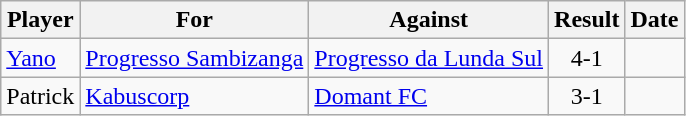<table class="wikitable sortable">
<tr>
<th>Player</th>
<th>For</th>
<th>Against</th>
<th style="text-align:center">Result</th>
<th>Date</th>
</tr>
<tr>
<td><a href='#'>Yano</a></td>
<td><a href='#'>Progresso Sambizanga</a></td>
<td><a href='#'>Progresso da Lunda Sul</a></td>
<td align=center>4-1 </td>
<td></td>
</tr>
<tr>
<td>Patrick</td>
<td><a href='#'>Kabuscorp</a></td>
<td><a href='#'>Domant FC</a></td>
<td align=center>3-1 </td>
<td></td>
</tr>
</table>
